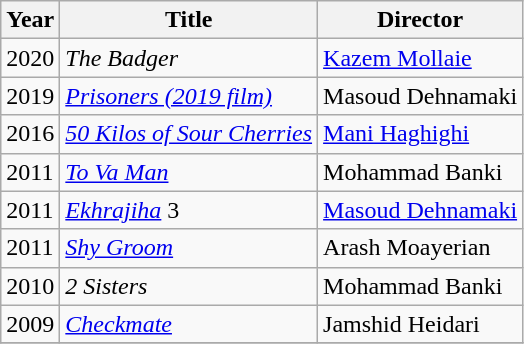<table class="wikitable">
<tr>
<th>Year</th>
<th>Title</th>
<th>Director</th>
</tr>
<tr>
<td>2020</td>
<td><em>The Badger</em></td>
<td><a href='#'>Kazem Mollaie</a></td>
</tr>
<tr>
<td>2019</td>
<td><em><a href='#'>Prisoners (2019 film)</a></em></td>
<td>Masoud Dehnamaki</td>
</tr>
<tr>
<td>2016</td>
<td><em><a href='#'>50 Kilos of Sour Cherries</a></em></td>
<td><a href='#'>Mani Haghighi</a></td>
</tr>
<tr>
<td>2011</td>
<td><em><a href='#'>To Va Man</a></em></td>
<td>Mohammad Banki</td>
</tr>
<tr>
<td>2011</td>
<td><em><a href='#'>Ekhrajiha</a></em> 3</td>
<td><a href='#'>Masoud Dehnamaki</a></td>
</tr>
<tr>
<td>2011</td>
<td><em><a href='#'>Shy Groom</a></em></td>
<td>Arash Moayerian</td>
</tr>
<tr>
<td>2010</td>
<td><em>2 Sisters</em></td>
<td>Mohammad Banki</td>
</tr>
<tr>
<td>2009</td>
<td><em><a href='#'>Checkmate</a></em></td>
<td>Jamshid Heidari</td>
</tr>
<tr>
</tr>
</table>
